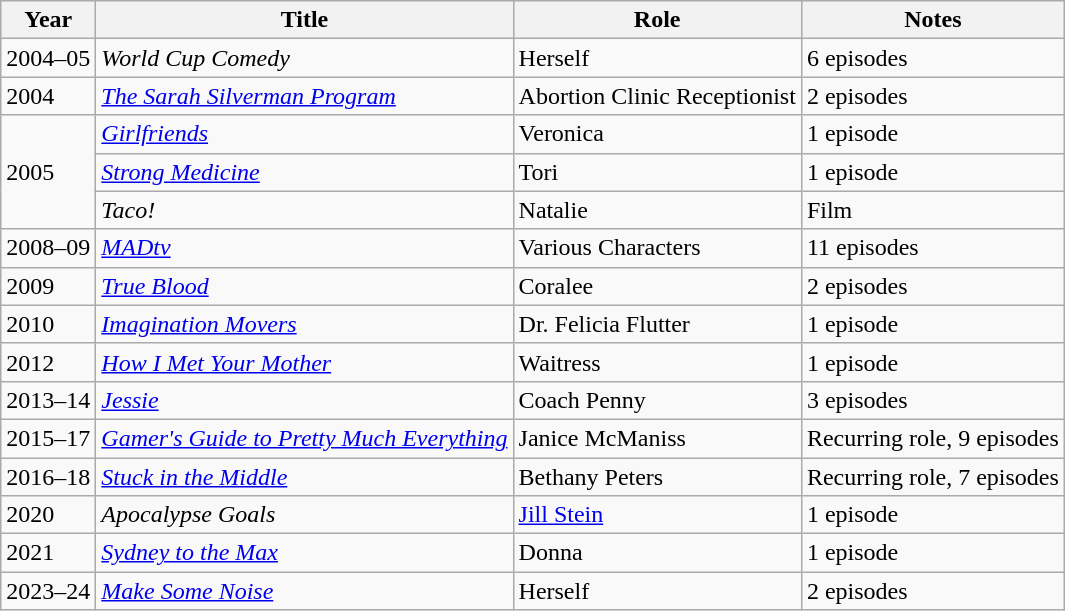<table class="wikitable sortable">
<tr>
<th scope="col">Year</th>
<th scope="col">Title</th>
<th scope="col">Role</th>
<th class="unsortable">Notes</th>
</tr>
<tr>
<td>2004–05</td>
<td><em>World Cup Comedy</em></td>
<td>Herself</td>
<td>6 episodes</td>
</tr>
<tr>
<td>2004</td>
<td><em><a href='#'>The Sarah Silverman Program</a></em></td>
<td>Abortion Clinic Receptionist</td>
<td>2 episodes</td>
</tr>
<tr>
<td rowspan="3">2005</td>
<td><em><a href='#'>Girlfriends</a></em></td>
<td>Veronica</td>
<td>1 episode</td>
</tr>
<tr>
<td><em><a href='#'>Strong Medicine</a></em></td>
<td>Tori</td>
<td>1 episode</td>
</tr>
<tr>
<td><em>Taco!</em></td>
<td>Natalie</td>
<td>Film</td>
</tr>
<tr>
<td>2008–09</td>
<td><em><a href='#'>MADtv</a></em></td>
<td>Various Characters</td>
<td>11 episodes</td>
</tr>
<tr>
<td>2009</td>
<td><em><a href='#'>True Blood</a></em></td>
<td>Coralee</td>
<td>2 episodes</td>
</tr>
<tr>
<td>2010</td>
<td><em><a href='#'>Imagination Movers</a></em></td>
<td>Dr. Felicia Flutter</td>
<td>1 episode</td>
</tr>
<tr>
<td>2012</td>
<td><em><a href='#'>How I Met Your Mother</a></em></td>
<td>Waitress</td>
<td>1 episode</td>
</tr>
<tr>
<td>2013–14</td>
<td><em><a href='#'>Jessie</a></em></td>
<td>Coach Penny</td>
<td>3 episodes</td>
</tr>
<tr>
<td>2015–17</td>
<td><em><a href='#'>Gamer's Guide to Pretty Much Everything</a></em></td>
<td>Janice McManiss</td>
<td>Recurring role, 9 episodes</td>
</tr>
<tr>
<td>2016–18</td>
<td><em><a href='#'>Stuck in the Middle</a></em></td>
<td>Bethany Peters</td>
<td>Recurring role, 7 episodes</td>
</tr>
<tr>
<td>2020</td>
<td><em>Apocalypse Goals</em></td>
<td><a href='#'>Jill Stein</a></td>
<td>1 episode</td>
</tr>
<tr>
<td>2021</td>
<td><em><a href='#'>Sydney to the Max</a></em></td>
<td>Donna</td>
<td>1 episode</td>
</tr>
<tr>
<td>2023–24</td>
<td><em><a href='#'>Make Some Noise</a></em></td>
<td>Herself</td>
<td>2 episodes</td>
</tr>
</table>
